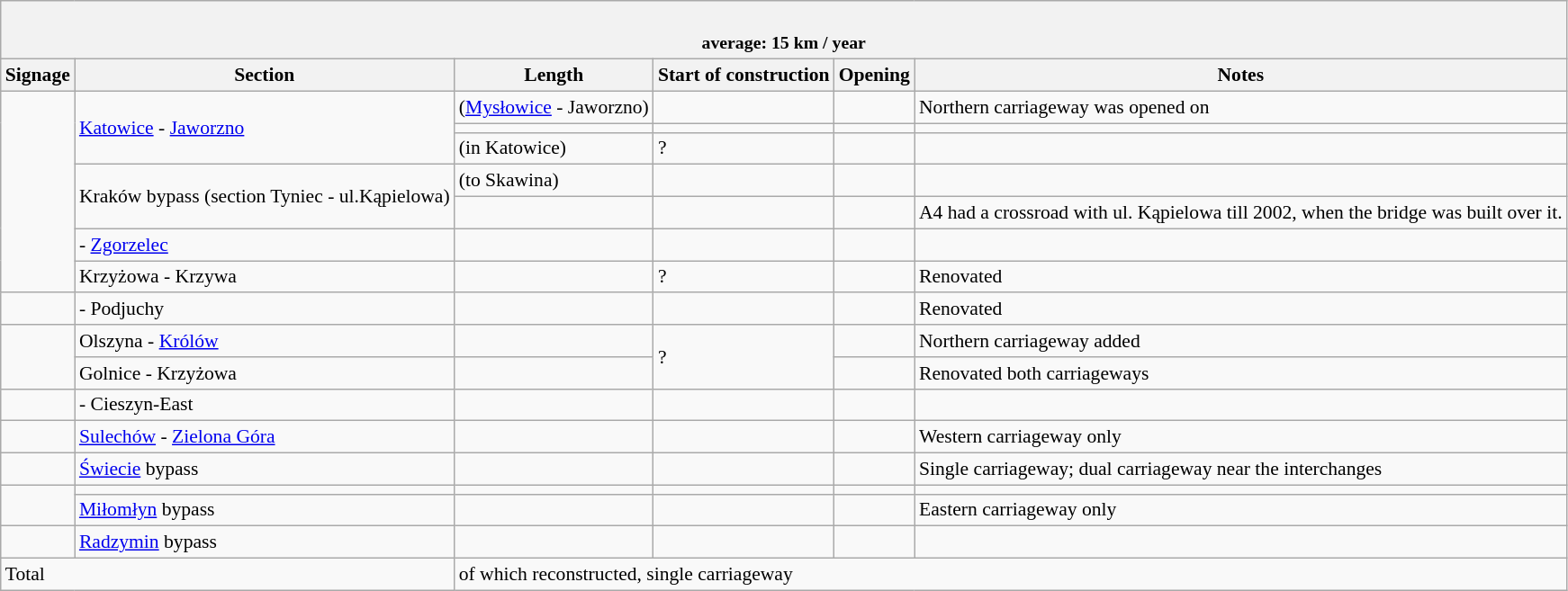<table class="wikitable mw-collapsible mw-collapsed" style="font-size: 90%;">
<tr>
<th colspan="6" style="font-size: 110%"><br><small>average: 15 km / year</small></th>
</tr>
<tr>
<th>Signage</th>
<th>Section</th>
<th>Length</th>
<th>Start of construction</th>
<th>Opening</th>
<th>Notes</th>
</tr>
<tr>
<td rowspan="7"></td>
<td rowspan="3"><a href='#'>Katowice</a> - <a href='#'>Jaworzno</a></td>
<td> (<a href='#'>Mysłowice</a> - Jaworzno)</td>
<td></td>
<td></td>
<td>Northern carriageway was opened on </td>
</tr>
<tr>
<td></td>
<td></td>
<td></td>
<td></td>
</tr>
<tr>
<td> (in Katowice)</td>
<td>?</td>
<td></td>
<td></td>
</tr>
<tr>
<td rowspan="2">Kraków bypass (section Tyniec - ul.Kąpielowa)</td>
<td> (to Skawina)</td>
<td></td>
<td></td>
<td></td>
</tr>
<tr>
<td></td>
<td></td>
<td></td>
<td>A4 had a crossroad with ul. Kąpielowa till 2002, when the bridge was built over it.</td>
</tr>
<tr>
<td> - <a href='#'>Zgorzelec</a></td>
<td></td>
<td></td>
<td></td>
<td></td>
</tr>
<tr>
<td>Krzyżowa - Krzywa</td>
<td></td>
<td>?</td>
<td></td>
<td>Renovated</td>
</tr>
<tr>
<td></td>
<td> - Podjuchy</td>
<td></td>
<td></td>
<td></td>
<td>Renovated</td>
</tr>
<tr>
<td rowspan="2"></td>
<td>Olszyna - <a href='#'>Królów</a></td>
<td></td>
<td rowspan="2">?</td>
<td></td>
<td>Northern carriageway added </td>
</tr>
<tr>
<td>Golnice - Krzyżowa</td>
<td></td>
<td></td>
<td>Renovated both carriageways</td>
</tr>
<tr>
<td></td>
<td> - Cieszyn-East</td>
<td></td>
<td></td>
<td></td>
<td></td>
</tr>
<tr>
<td></td>
<td><a href='#'>Sulechów</a> - <a href='#'>Zielona Góra</a></td>
<td></td>
<td></td>
<td></td>
<td>Western carriageway only</td>
</tr>
<tr>
<td></td>
<td><a href='#'>Świecie</a> bypass</td>
<td></td>
<td></td>
<td></td>
<td>Single carriageway; dual carriageway near the interchanges</td>
</tr>
<tr>
<td rowspan="2"></td>
<td></td>
<td></td>
<td></td>
<td></td>
<td></td>
</tr>
<tr>
<td><a href='#'>Miłomłyn</a> bypass</td>
<td></td>
<td></td>
<td></td>
<td>Eastern carriageway only</td>
</tr>
<tr>
<td></td>
<td><a href='#'>Radzymin</a> bypass</td>
<td></td>
<td></td>
<td></td>
<td></td>
</tr>
<tr>
<td colspan=2>Total</td>
<td colspan=4><strong></strong> of which  reconstructed,  single carriageway</td>
</tr>
</table>
